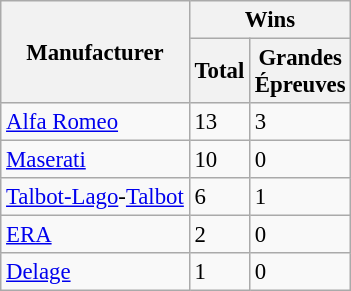<table class="wikitable" style="font-size:95%">
<tr>
<th rowspan=2>Manufacturer</th>
<th colspan=2>Wins</th>
</tr>
<tr>
<th>Total</th>
<th>Grandes<br>Épreuves</th>
</tr>
<tr>
<td> <a href='#'>Alfa Romeo</a></td>
<td>13</td>
<td>3</td>
</tr>
<tr>
<td> <a href='#'>Maserati</a></td>
<td>10</td>
<td>0</td>
</tr>
<tr>
<td> <a href='#'>Talbot-Lago</a>-<a href='#'>Talbot</a></td>
<td>6</td>
<td>1</td>
</tr>
<tr>
<td> <a href='#'>ERA</a></td>
<td>2</td>
<td>0</td>
</tr>
<tr>
<td> <a href='#'>Delage</a></td>
<td>1</td>
<td>0</td>
</tr>
</table>
